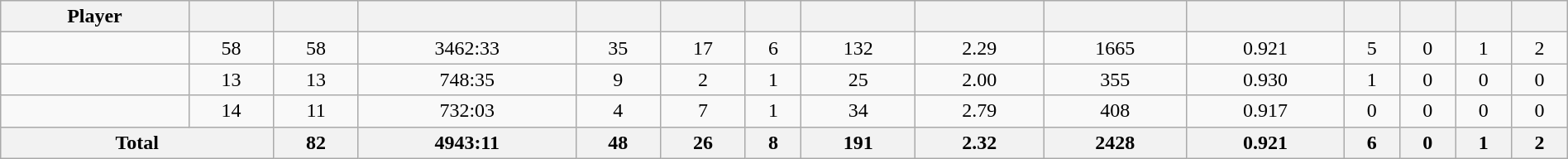<table class="wikitable sortable" style="width:100%; text-align:center;">
<tr>
<th>Player</th>
<th></th>
<th></th>
<th></th>
<th></th>
<th></th>
<th></th>
<th></th>
<th></th>
<th></th>
<th></th>
<th></th>
<th></th>
<th></th>
<th></th>
</tr>
<tr>
<td></td>
<td>58</td>
<td>58</td>
<td>3462:33</td>
<td>35</td>
<td>17</td>
<td>6</td>
<td>132</td>
<td>2.29</td>
<td>1665</td>
<td>0.921</td>
<td>5</td>
<td>0</td>
<td>1</td>
<td>2</td>
</tr>
<tr>
<td></td>
<td>13</td>
<td>13</td>
<td>748:35</td>
<td>9</td>
<td>2</td>
<td>1</td>
<td>25</td>
<td>2.00</td>
<td>355</td>
<td>0.930</td>
<td>1</td>
<td>0</td>
<td>0</td>
<td>0</td>
</tr>
<tr>
<td></td>
<td>14</td>
<td>11</td>
<td>732:03</td>
<td>4</td>
<td>7</td>
<td>1</td>
<td>34</td>
<td>2.79</td>
<td>408</td>
<td>0.917</td>
<td>0</td>
<td>0</td>
<td>0</td>
<td>0</td>
</tr>
<tr class="sortbottom">
<th colspan=2>Total</th>
<th>82</th>
<th>4943:11</th>
<th>48</th>
<th>26</th>
<th>8</th>
<th>191</th>
<th>2.32</th>
<th>2428</th>
<th>0.921</th>
<th>6</th>
<th>0</th>
<th>1</th>
<th>2</th>
</tr>
</table>
